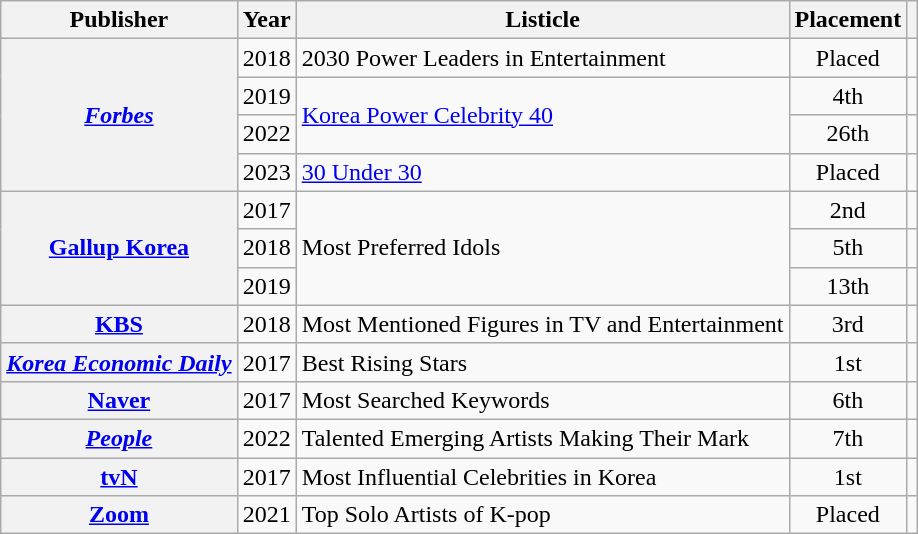<table class="wikitable plainrowheaders sortable" style="margin-right: 0">
<tr>
<th scope="col">Publisher</th>
<th scope="col">Year</th>
<th scope="col">Listicle</th>
<th scope="col">Placement</th>
<th scope="col" class="unsortable"></th>
</tr>
<tr>
<th scope="row" rowspan="4"><em><a href='#'>Forbes</a></em></th>
<td>2018</td>
<td>2030 Power Leaders in Entertainment</td>
<td style="text-align:center;">Placed</td>
<td style="text-align:center;"></td>
</tr>
<tr>
<td>2019</td>
<td rowspan="2"><a href='#'>Korea Power Celebrity 40</a></td>
<td style="text-align:center;">4th</td>
<td style="text-align:center;"></td>
</tr>
<tr>
<td>2022</td>
<td style="text-align:center;">26th</td>
<td style="text-align:center;"></td>
</tr>
<tr>
<td>2023</td>
<td><a href='#'>30 Under 30</a></td>
<td style="text-align:center;">Placed</td>
<td style="text-align:center;"></td>
</tr>
<tr>
<th scope="row" rowspan="3"><a href='#'>Gallup Korea</a></th>
<td>2017</td>
<td rowspan="3">Most Preferred Idols</td>
<td style="text-align:center;">2nd</td>
<td style="text-align:center;"></td>
</tr>
<tr>
<td>2018</td>
<td style="text-align:center;">5th</td>
<td style="text-align:center;"></td>
</tr>
<tr>
<td>2019</td>
<td style="text-align:center;">13th</td>
<td style="text-align:center;"></td>
</tr>
<tr>
<th scope="row"><a href='#'>KBS</a></th>
<td>2018</td>
<td>Most Mentioned Figures in TV and Entertainment</td>
<td style="text-align:center;">3rd</td>
<td style="text-align:center;"></td>
</tr>
<tr>
<th scope="row"><em><a href='#'>Korea Economic Daily</a></em></th>
<td>2017</td>
<td>Best Rising Stars</td>
<td style="text-align:center;">1st</td>
<td style="text-align:center;"></td>
</tr>
<tr>
<th scope="row"><a href='#'>Naver</a></th>
<td>2017</td>
<td>Most Searched Keywords</td>
<td style="text-align:center;">6th</td>
<td style="text-align:center;"></td>
</tr>
<tr>
<th scope="row"><em><a href='#'>People</a></em></th>
<td>2022</td>
<td>Talented Emerging Artists Making Their Mark</td>
<td style="text-align:center;">7th</td>
<td style="text-align:center;"></td>
</tr>
<tr>
<th scope="row"><a href='#'>tvN</a></th>
<td>2017</td>
<td>Most Influential Celebrities in Korea</td>
<td style="text-align:center;">1st</td>
<td style="text-align:center;"></td>
</tr>
<tr>
<th scope="row"><a href='#'>Zoom</a></th>
<td>2021</td>
<td>Top Solo Artists of K-pop</td>
<td style="text-align:center;">Placed</td>
<td style="text-align:center;"></td>
</tr>
</table>
